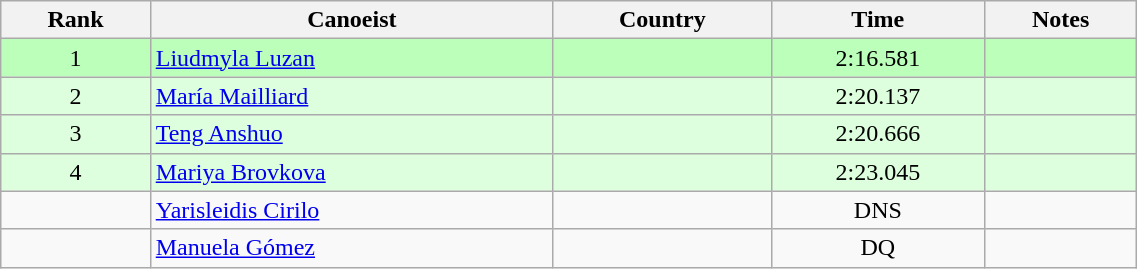<table class="wikitable" style="text-align:center;width: 60%">
<tr>
<th>Rank</th>
<th>Canoeist</th>
<th>Country</th>
<th>Time</th>
<th>Notes</th>
</tr>
<tr bgcolor=bbffbb>
<td>1</td>
<td align="left"><a href='#'>Liudmyla Luzan</a></td>
<td align="left"></td>
<td>2:16.581</td>
<td></td>
</tr>
<tr bgcolor=ddffdd>
<td>2</td>
<td align="left"><a href='#'>María Mailliard</a></td>
<td align="left"></td>
<td>2:20.137</td>
<td></td>
</tr>
<tr bgcolor=ddffdd>
<td>3</td>
<td align="left"><a href='#'>Teng Anshuo</a></td>
<td align="left"></td>
<td>2:20.666</td>
<td></td>
</tr>
<tr bgcolor=ddffdd>
<td>4</td>
<td align="left"><a href='#'>Mariya Brovkova</a></td>
<td align="left"></td>
<td>2:23.045</td>
<td></td>
</tr>
<tr>
<td></td>
<td align="left"><a href='#'>Yarisleidis Cirilo</a></td>
<td align="left"></td>
<td>DNS</td>
<td></td>
</tr>
<tr>
<td></td>
<td align="left"><a href='#'>Manuela Gómez</a></td>
<td align="left"></td>
<td>DQ</td>
<td></td>
</tr>
</table>
